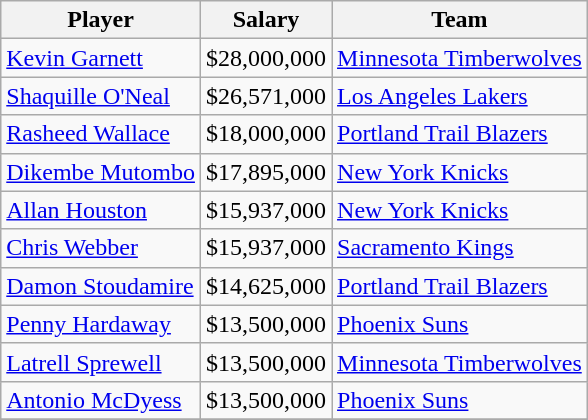<table class="wikitable">
<tr>
<th>Player</th>
<th>Salary</th>
<th>Team</th>
</tr>
<tr>
<td><a href='#'>Kevin Garnett</a></td>
<td>$28,000,000</td>
<td><a href='#'>Minnesota Timberwolves</a></td>
</tr>
<tr>
<td><a href='#'>Shaquille O'Neal</a></td>
<td>$26,571,000</td>
<td><a href='#'>Los Angeles Lakers</a></td>
</tr>
<tr>
<td><a href='#'>Rasheed Wallace</a></td>
<td>$18,000,000</td>
<td><a href='#'>Portland Trail Blazers</a></td>
</tr>
<tr>
<td><a href='#'>Dikembe Mutombo</a></td>
<td>$17,895,000</td>
<td><a href='#'>New York Knicks</a></td>
</tr>
<tr>
<td><a href='#'>Allan Houston</a></td>
<td>$15,937,000</td>
<td><a href='#'>New York Knicks</a></td>
</tr>
<tr>
<td><a href='#'>Chris Webber</a></td>
<td>$15,937,000</td>
<td><a href='#'>Sacramento Kings</a></td>
</tr>
<tr>
<td><a href='#'>Damon Stoudamire</a></td>
<td>$14,625,000</td>
<td><a href='#'>Portland Trail Blazers</a></td>
</tr>
<tr>
<td><a href='#'>Penny Hardaway</a></td>
<td>$13,500,000</td>
<td><a href='#'>Phoenix Suns</a></td>
</tr>
<tr>
<td><a href='#'>Latrell Sprewell</a></td>
<td>$13,500,000</td>
<td><a href='#'>Minnesota Timberwolves</a></td>
</tr>
<tr>
<td><a href='#'>Antonio McDyess</a></td>
<td>$13,500,000</td>
<td><a href='#'>Phoenix Suns</a></td>
</tr>
<tr>
</tr>
</table>
